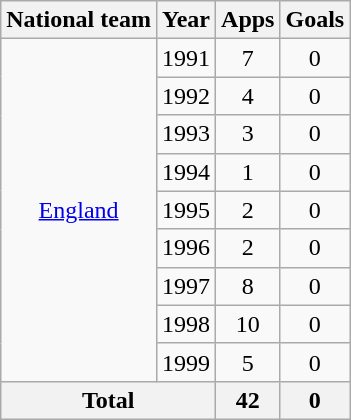<table class="wikitable" style="text-align:center">
<tr>
<th>National team</th>
<th>Year</th>
<th>Apps</th>
<th>Goals</th>
</tr>
<tr>
<td rowspan="9"><a href='#'>England</a></td>
<td>1991</td>
<td>7</td>
<td>0</td>
</tr>
<tr>
<td>1992</td>
<td>4</td>
<td>0</td>
</tr>
<tr>
<td>1993</td>
<td>3</td>
<td>0</td>
</tr>
<tr>
<td>1994</td>
<td>1</td>
<td>0</td>
</tr>
<tr>
<td>1995</td>
<td>2</td>
<td>0</td>
</tr>
<tr>
<td>1996</td>
<td>2</td>
<td>0</td>
</tr>
<tr>
<td>1997</td>
<td>8</td>
<td>0</td>
</tr>
<tr>
<td>1998</td>
<td>10</td>
<td>0</td>
</tr>
<tr>
<td>1999</td>
<td>5</td>
<td>0</td>
</tr>
<tr>
<th colspan="2">Total</th>
<th>42</th>
<th>0</th>
</tr>
</table>
